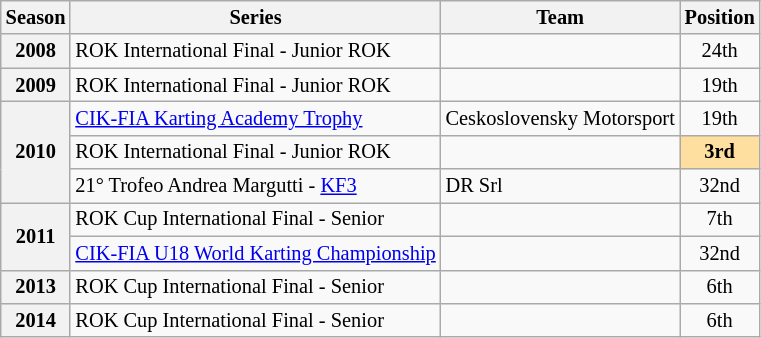<table class="wikitable" style="font-size: 85%; text-align:center">
<tr>
<th>Season</th>
<th>Series</th>
<th>Team</th>
<th>Position</th>
</tr>
<tr>
<th>2008</th>
<td align="left">ROK International Final - Junior ROK</td>
<td align="left"></td>
<td>24th</td>
</tr>
<tr>
<th>2009</th>
<td align="left">ROK International Final - Junior ROK</td>
<td align="left"></td>
<td>19th</td>
</tr>
<tr>
<th rowspan="3">2010</th>
<td align="left"><a href='#'>CIK-FIA Karting Academy Trophy</a></td>
<td align="left">Ceskoslovensky Motorsport</td>
<td>19th</td>
</tr>
<tr>
<td align="left">ROK International Final - Junior ROK</td>
<td align="left"></td>
<td style="background:#FFDF9F"><strong>3rd</strong></td>
</tr>
<tr>
<td align="left">21° Trofeo Andrea Margutti - <a href='#'>KF3</a></td>
<td align="left">DR Srl</td>
<td>32nd</td>
</tr>
<tr>
<th rowspan="2">2011</th>
<td align="left">ROK Cup International Final - Senior</td>
<td align="left"></td>
<td>7th</td>
</tr>
<tr>
<td align="left"><a href='#'>CIK-FIA U18 World Karting Championship</a></td>
<td align="left"></td>
<td>32nd</td>
</tr>
<tr>
<th>2013</th>
<td align="left">ROK Cup International Final - Senior</td>
<td align="left"></td>
<td>6th</td>
</tr>
<tr>
<th>2014</th>
<td align="left">ROK Cup International Final - Senior</td>
<td align="left"></td>
<td>6th</td>
</tr>
</table>
